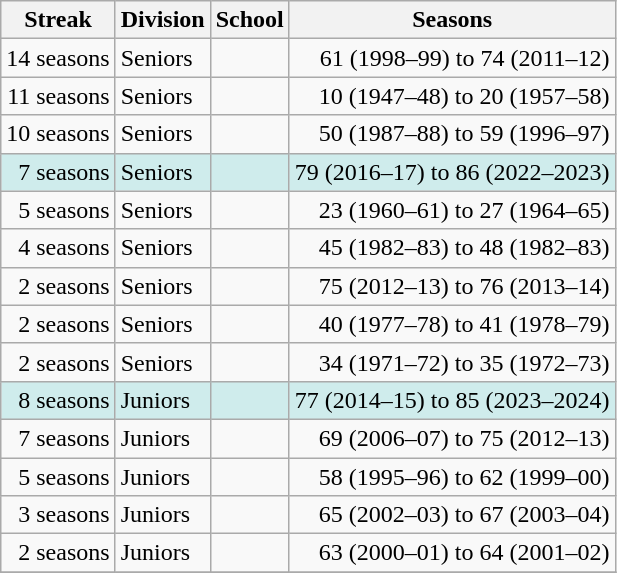<table class="wikitable sortable">
<tr>
<th>Streak</th>
<th>Division</th>
<th>School</th>
<th>Seasons</th>
</tr>
<tr>
<td align=right>14 seasons</td>
<td>Seniors</td>
<td></td>
<td align=right>61 (1998–99) to 74 (2011–12)</td>
</tr>
<tr>
<td align=right>11 seasons</td>
<td>Seniors</td>
<td></td>
<td align=right>10 (1947–48) to 20 (1957–58)</td>
</tr>
<tr>
<td align=right>10 seasons</td>
<td>Seniors</td>
<td></td>
<td align=right>50 (1987–88) to 59 (1996–97)</td>
</tr>
<tr bgcolor="#CFECEC">
<td align=right>7 seasons</td>
<td>Seniors</td>
<td></td>
<td align=right>79 (2016–17) to 86 (2022–2023)</td>
</tr>
<tr>
<td align=right>5 seasons</td>
<td>Seniors</td>
<td></td>
<td align=right>23 (1960–61) to 27 (1964–65)</td>
</tr>
<tr>
<td align=right>4 seasons</td>
<td>Seniors</td>
<td></td>
<td align=right>45 (1982–83) to 48 (1982–83)</td>
</tr>
<tr>
<td align=right>2 seasons</td>
<td>Seniors</td>
<td></td>
<td align=right>75 (2012–13) to 76 (2013–14)</td>
</tr>
<tr>
<td align=right>2 seasons</td>
<td>Seniors</td>
<td></td>
<td align=right>40 (1977–78) to 41 (1978–79)</td>
</tr>
<tr>
<td align=right>2 seasons</td>
<td>Seniors</td>
<td></td>
<td align=right>34 (1971–72) to 35 (1972–73)</td>
</tr>
<tr bgcolor="#CFECEC">
<td align=right>8 seasons</td>
<td>Juniors</td>
<td></td>
<td align=right>77 (2014–15) to 85 (2023–2024)</td>
</tr>
<tr>
<td align=right>7 seasons</td>
<td>Juniors</td>
<td></td>
<td align=right>69 (2006–07) to 75 (2012–13)</td>
</tr>
<tr>
<td align=right>5 seasons</td>
<td>Juniors</td>
<td></td>
<td align=right>58 (1995–96) to 62 (1999–00)</td>
</tr>
<tr>
<td align=right>3 seasons</td>
<td>Juniors</td>
<td></td>
<td align=right>65 (2002–03) to 67 (2003–04)</td>
</tr>
<tr>
<td align=right>2 seasons</td>
<td>Juniors</td>
<td></td>
<td align=right>63 (2000–01) to 64 (2001–02)</td>
</tr>
<tr>
</tr>
</table>
